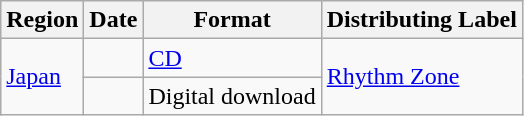<table class="wikitable">
<tr>
<th>Region</th>
<th>Date</th>
<th>Format</th>
<th>Distributing Label</th>
</tr>
<tr>
<td rowspan="2"><a href='#'>Japan</a></td>
<td></td>
<td><a href='#'>CD</a></td>
<td rowspan="2"><a href='#'>Rhythm Zone</a></td>
</tr>
<tr>
<td></td>
<td>Digital download</td>
</tr>
</table>
